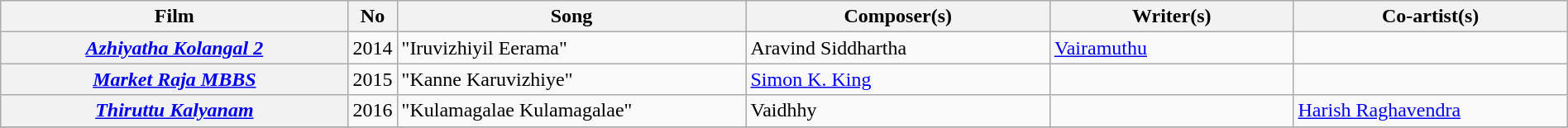<table class="wikitable plainrowheaders" style="width:100%;" textcolor:#000;">
<tr>
<th scope="col" style="width:23%;"><strong>Film</strong></th>
<th><strong>No</strong></th>
<th scope="col" style="width:23%;"><strong>Song</strong></th>
<th scope="col" style="width:20%;"><strong>Composer(s)</strong></th>
<th scope="col" style="width:16%;"><strong>Writer(s)</strong></th>
<th scope="col" style="width:18%;"><strong>Co-artist(s)</strong></th>
</tr>
<tr>
<th><em><a href='#'>Azhiyatha Kolangal 2</a></em></th>
<td>2014</td>
<td>"Iruvizhiyil Eerama"</td>
<td>Aravind Siddhartha</td>
<td><a href='#'>Vairamuthu</a></td>
<td></td>
</tr>
<tr>
<th><em><a href='#'>Market Raja MBBS</a></em></th>
<td>2015</td>
<td>"Kanne Karuvizhiye"</td>
<td><a href='#'>Simon K. King</a></td>
<td></td>
<td></td>
</tr>
<tr>
<th><a href='#'><em>Thiruttu Kalyanam</em></a></th>
<td>2016</td>
<td>"Kulamagalae Kulamagalae"</td>
<td>Vaidhhy</td>
<td></td>
<td><a href='#'>Harish Raghavendra</a></td>
</tr>
<tr>
</tr>
</table>
